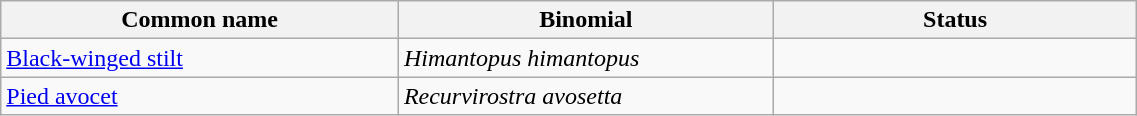<table width=60% class="wikitable">
<tr>
<th width=35%>Common name</th>
<th width=33%>Binomial</th>
<th width=32%>Status</th>
</tr>
<tr>
<td><a href='#'>Black-winged stilt</a></td>
<td><em>Himantopus himantopus</em></td>
<td></td>
</tr>
<tr>
<td><a href='#'>Pied avocet</a></td>
<td><em>Recurvirostra avosetta</em></td>
<td></td>
</tr>
</table>
